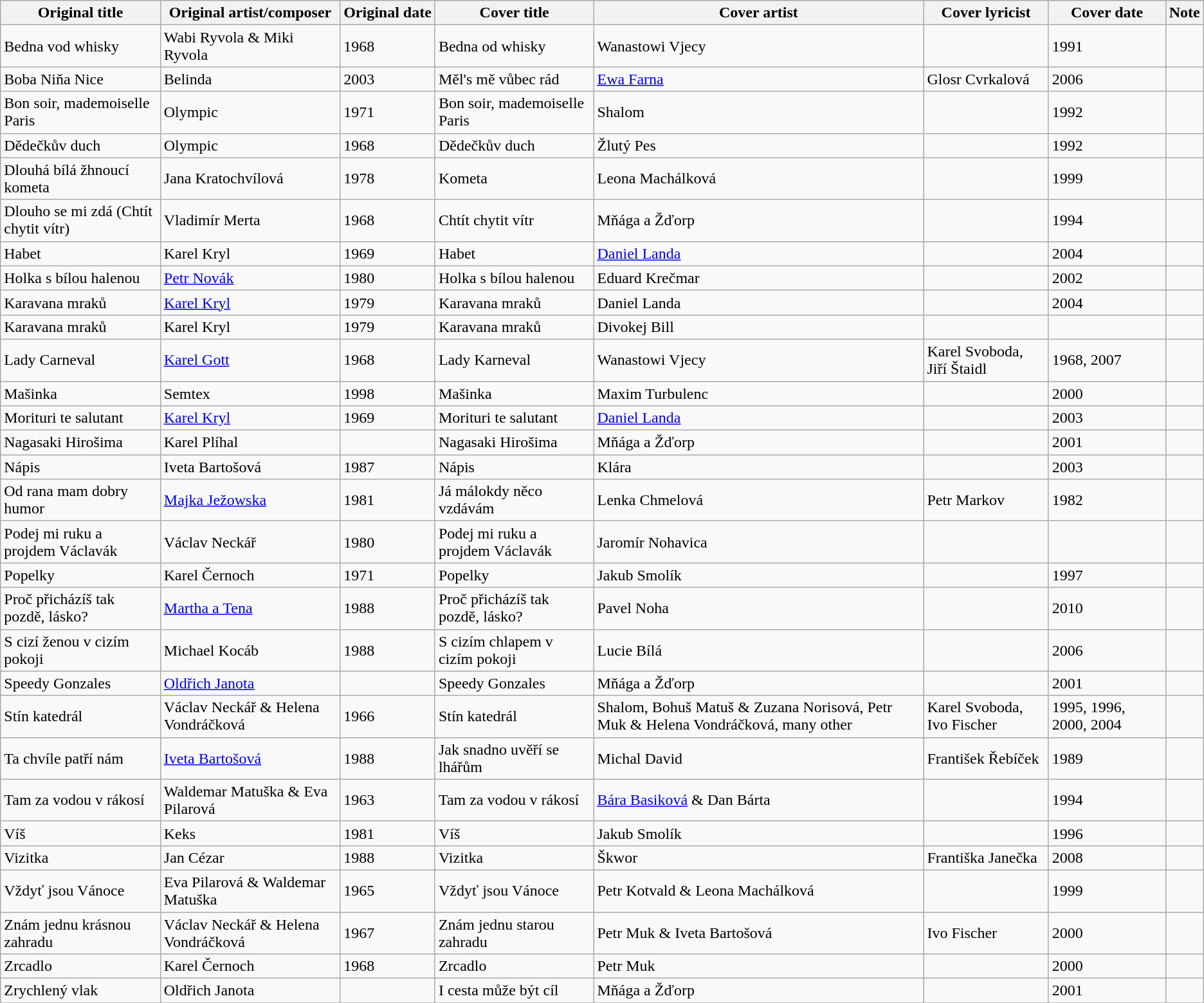<table class="wikitable sortable">
<tr>
<th>Original title</th>
<th>Original artist/composer</th>
<th nowrap=yes>Original date</th>
<th>Cover title</th>
<th>Cover artist</th>
<th>Cover lyricist</th>
<th nowrap=yes>Cover date</th>
<th class=unsortable>Note</th>
</tr>
<tr>
<td>Bedna vod whisky</td>
<td>Wabi Ryvola & Miki Ryvola</td>
<td>1968</td>
<td>Bedna od whisky</td>
<td>Wanastowi Vjecy</td>
<td></td>
<td>1991</td>
<td></td>
</tr>
<tr>
<td>Boba Niňa Nice</td>
<td>Belinda</td>
<td>2003</td>
<td>Měl's mě vůbec rád</td>
<td><a href='#'>Ewa Farna</a></td>
<td>Glosr Cvrkalová</td>
<td>2006</td>
<td></td>
</tr>
<tr>
<td>Bon soir, mademoiselle Paris</td>
<td Olympic (band)>Olympic</td>
<td>1971</td>
<td>Bon soir, mademoiselle Paris</td>
<td>Shalom</td>
<td></td>
<td>1992</td>
<td></td>
</tr>
<tr>
<td>Dědečkův duch</td>
<td>Olympic</td>
<td>1968</td>
<td>Dědečkův duch</td>
<td>Žlutý Pes</td>
<td></td>
<td>1992</td>
<td></td>
</tr>
<tr>
<td>Dlouhá bílá žhnoucí kometa</td>
<td>Jana Kratochvílová</td>
<td>1978</td>
<td>Kometa</td>
<td>Leona Machálková</td>
<td></td>
<td>1999</td>
<td></td>
</tr>
<tr>
<td>Dlouho se mi zdá (Chtít chytit vítr)</td>
<td>Vladimír Merta</td>
<td>1968</td>
<td>Chtít chytit vítr</td>
<td>Mňága a Žďorp</td>
<td></td>
<td>1994</td>
<td></td>
</tr>
<tr>
<td>Habet</td>
<td>Karel Kryl</td>
<td>1969</td>
<td>Habet</td>
<td><a href='#'>Daniel Landa</a></td>
<td></td>
<td>2004</td>
<td></td>
</tr>
<tr>
<td>Holka s bílou halenou</td>
<td><a href='#'>Petr Novák</a></td>
<td>1980</td>
<td>Holka s bílou halenou</td>
<td>Eduard Krečmar</td>
<td></td>
<td>2002</td>
<td></td>
</tr>
<tr>
<td>Karavana mraků</td>
<td><a href='#'>Karel Kryl</a></td>
<td>1979</td>
<td>Karavana mraků</td>
<td>Daniel Landa</td>
<td></td>
<td>2004</td>
<td></td>
</tr>
<tr>
<td>Karavana mraků</td>
<td>Karel Kryl</td>
<td>1979</td>
<td>Karavana mraků</td>
<td>Divokej Bill</td>
<td></td>
<td></td>
<td></td>
</tr>
<tr>
<td>Lady Carneval</td>
<td><a href='#'>Karel Gott</a></td>
<td>1968</td>
<td>Lady Karneval</td>
<td>Wanastowi Vjecy</td>
<td>Karel Svoboda, Jiří Štaidl</td>
<td>1968, 2007</td>
<td></td>
</tr>
<tr>
<td>Mašinka</td>
<td>Semtex</td>
<td>1998</td>
<td>Mašinka</td>
<td>Maxim Turbulenc</td>
<td></td>
<td>2000</td>
<td></td>
</tr>
<tr>
<td>Morituri te salutant</td>
<td><a href='#'>Karel Kryl</a></td>
<td>1969</td>
<td>Morituri te salutant</td>
<td><a href='#'>Daniel Landa</a></td>
<td></td>
<td>2003</td>
<td></td>
</tr>
<tr>
<td>Nagasaki Hirošima</td>
<td>Karel Plíhal</td>
<td></td>
<td>Nagasaki Hirošima</td>
<td>Mňága a Žďorp</td>
<td></td>
<td>2001</td>
<td></td>
</tr>
<tr>
<td>Nápis</td>
<td>Iveta Bartošová</td>
<td>1987</td>
<td>Nápis</td>
<td>Klára</td>
<td></td>
<td>2003</td>
<td></td>
</tr>
<tr>
<td>Od rana mam dobry humor</td>
<td><a href='#'>Majka Ježowska</a></td>
<td>1981</td>
<td>Já málokdy něco vzdávám</td>
<td>Lenka Chmelová</td>
<td>Petr Markov</td>
<td>1982</td>
<td></td>
</tr>
<tr>
<td>Podej mi ruku a projdem Václavák</td>
<td>Václav Neckář</td>
<td>1980</td>
<td>Podej mi ruku a projdem Václavák</td>
<td>Jaromír Nohavica</td>
<td></td>
<td></td>
<td></td>
</tr>
<tr>
<td>Popelky</td>
<td>Karel Černoch</td>
<td>1971</td>
<td>Popelky</td>
<td>Jakub Smolík</td>
<td></td>
<td>1997</td>
<td></td>
</tr>
<tr>
<td>Proč přicházíš tak pozdě, lásko?</td>
<td><a href='#'>Martha a Tena</a></td>
<td>1988</td>
<td>Proč přicházíš tak pozdě, lásko?</td>
<td>Pavel Noha</td>
<td></td>
<td>2010</td>
<td></td>
</tr>
<tr>
<td>S cizí ženou v cizím pokoji</td>
<td>Michael Kocáb</td>
<td>1988</td>
<td>S cizím chlapem v cizím pokoji</td>
<td>Lucie Bílá</td>
<td></td>
<td>2006</td>
<td></td>
</tr>
<tr>
<td>Speedy Gonzales</td>
<td><a href='#'>Oldřich Janota</a></td>
<td></td>
<td>Speedy Gonzales</td>
<td>Mňága a Žďorp</td>
<td></td>
<td>2001</td>
<td></td>
</tr>
<tr>
<td>Stín katedrál</td>
<td>Václav Neckář & Helena Vondráčková</td>
<td>1966</td>
<td>Stín katedrál</td>
<td>Shalom, Bohuš Matuš & Zuzana Norisová, Petr Muk & Helena Vondráčková, many other</td>
<td>Karel Svoboda, Ivo Fischer</td>
<td>1995, 1996, 2000, 2004</td>
<td></td>
</tr>
<tr>
<td>Ta chvíle patří nám</td>
<td><a href='#'>Iveta Bartošová</a></td>
<td>1988</td>
<td>Jak snadno uvěří se lhářům</td>
<td>Michal David</td>
<td>František Řebíček</td>
<td>1989</td>
<td></td>
</tr>
<tr>
<td>Tam za vodou v rákosí</td>
<td>Waldemar Matuška & Eva Pilarová</td>
<td>1963</td>
<td>Tam za vodou v rákosí</td>
<td><a href='#'>Bára Basiková</a> & Dan Bárta</td>
<td></td>
<td>1994</td>
<td></td>
</tr>
<tr>
<td>Víš</td>
<td>Keks</td>
<td>1981</td>
<td>Víš</td>
<td>Jakub Smolík</td>
<td></td>
<td>1996</td>
<td></td>
</tr>
<tr>
<td>Vizitka</td>
<td>Jan Cézar</td>
<td>1988</td>
<td>Vizitka</td>
<td>Škwor</td>
<td>Františka Janečka</td>
<td>2008</td>
<td></td>
</tr>
<tr>
<td>Vždyť jsou Vánoce</td>
<td>Eva Pilarová & Waldemar Matuška</td>
<td>1965</td>
<td>Vždyť jsou Vánoce</td>
<td>Petr Kotvald & Leona Machálková</td>
<td></td>
<td>1999</td>
<td></td>
</tr>
<tr>
<td>Znám jednu krásnou zahradu</td>
<td>Václav Neckář & Helena Vondráčková</td>
<td>1967</td>
<td>Znám jednu starou zahradu</td>
<td>Petr Muk & Iveta Bartošová</td>
<td>Ivo Fischer</td>
<td>2000</td>
<td></td>
</tr>
<tr>
<td>Zrcadlo</td>
<td>Karel Černoch</td>
<td>1968</td>
<td>Zrcadlo</td>
<td>Petr Muk</td>
<td></td>
<td>2000</td>
<td></td>
</tr>
<tr>
<td>Zrychlený vlak</td>
<td>Oldřich Janota</td>
<td></td>
<td>I cesta může být cíl</td>
<td>Mňága a Žďorp</td>
<td></td>
<td>2001</td>
<td></td>
</tr>
<tr>
</tr>
</table>
